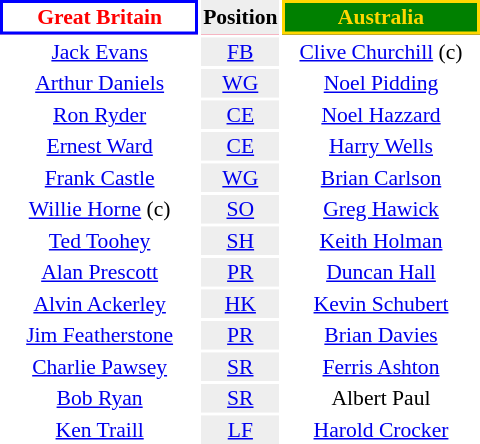<table align=right style="font-size:90%; margin-left:1em">
<tr bgcolor=#FF0033>
<th align="centre" width="126" style="border: 2px solid blue; background: white; color: red">Great Britain</th>
<th align="center" style="background: #eeeeee; color: black">Position</th>
<th align="centre" width="126" style="border: 2px solid gold; background: green; color: gold">Australia</th>
</tr>
<tr align="center">
<td><a href='#'>Jack Evans</a></td>
<td style="background: #eeeeee"><a href='#'>FB</a></td>
<td><a href='#'>Clive Churchill</a> (c)</td>
</tr>
<tr align="center">
<td><a href='#'>Arthur Daniels</a></td>
<td style="background: #eeeeee"><a href='#'>WG</a></td>
<td><a href='#'>Noel Pidding</a></td>
</tr>
<tr align="center">
<td><a href='#'>Ron Ryder</a></td>
<td style="background: #eeeeee"><a href='#'>CE</a></td>
<td><a href='#'>Noel Hazzard</a></td>
</tr>
<tr align="center">
<td><a href='#'>Ernest Ward</a></td>
<td style="background: #eeeeee"><a href='#'>CE</a></td>
<td><a href='#'>Harry Wells</a></td>
</tr>
<tr align="center">
<td><a href='#'>Frank Castle</a></td>
<td style="background: #eeeeee"><a href='#'>WG</a></td>
<td><a href='#'>Brian Carlson</a></td>
</tr>
<tr align="center">
<td><a href='#'>Willie Horne</a> (c)</td>
<td style="background: #eeeeee"><a href='#'>SO</a></td>
<td><a href='#'>Greg Hawick</a></td>
</tr>
<tr align="center">
<td><a href='#'>Ted Toohey</a></td>
<td style="background: #eeeeee"><a href='#'>SH</a></td>
<td><a href='#'>Keith Holman</a></td>
</tr>
<tr align="center">
<td><a href='#'>Alan Prescott</a></td>
<td style="background: #eeeeee"><a href='#'>PR</a></td>
<td><a href='#'>Duncan Hall</a></td>
</tr>
<tr align="center">
<td><a href='#'>Alvin Ackerley</a></td>
<td style="background: #eeeeee"><a href='#'>HK</a></td>
<td><a href='#'>Kevin Schubert</a></td>
</tr>
<tr align="center">
<td><a href='#'>Jim Featherstone</a></td>
<td style="background: #eeeeee"><a href='#'>PR</a></td>
<td><a href='#'>Brian Davies</a></td>
</tr>
<tr align="center">
<td><a href='#'>Charlie Pawsey</a></td>
<td style="background: #eeeeee"><a href='#'>SR</a></td>
<td><a href='#'>Ferris Ashton</a></td>
</tr>
<tr align="center">
<td><a href='#'>Bob Ryan</a></td>
<td style="background: #eeeeee"><a href='#'>SR</a></td>
<td>Albert Paul</td>
</tr>
<tr align="center">
<td><a href='#'>Ken Traill</a></td>
<td style="background: #eeeeee"><a href='#'>LF</a></td>
<td><a href='#'>Harold Crocker</a></td>
</tr>
</table>
